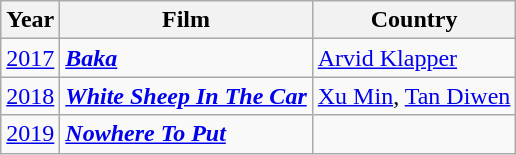<table class="wikitable">
<tr>
<th>Year</th>
<th>Film</th>
<th>Country</th>
</tr>
<tr>
<td><a href='#'>2017</a></td>
<td><strong><em><a href='#'>Baka</a></em></strong></td>
<td> <a href='#'>Arvid Klapper</a></td>
</tr>
<tr>
<td><a href='#'>2018</a></td>
<td><strong><em><a href='#'>White Sheep In The Car</a></em></strong></td>
<td> <a href='#'>Xu Min</a>, <a href='#'>Tan Diwen</a></td>
</tr>
<tr>
<td><a href='#'>2019</a></td>
<td><strong><em><a href='#'>Nowhere To Put</a></em></strong></td>
<td></td>
</tr>
</table>
